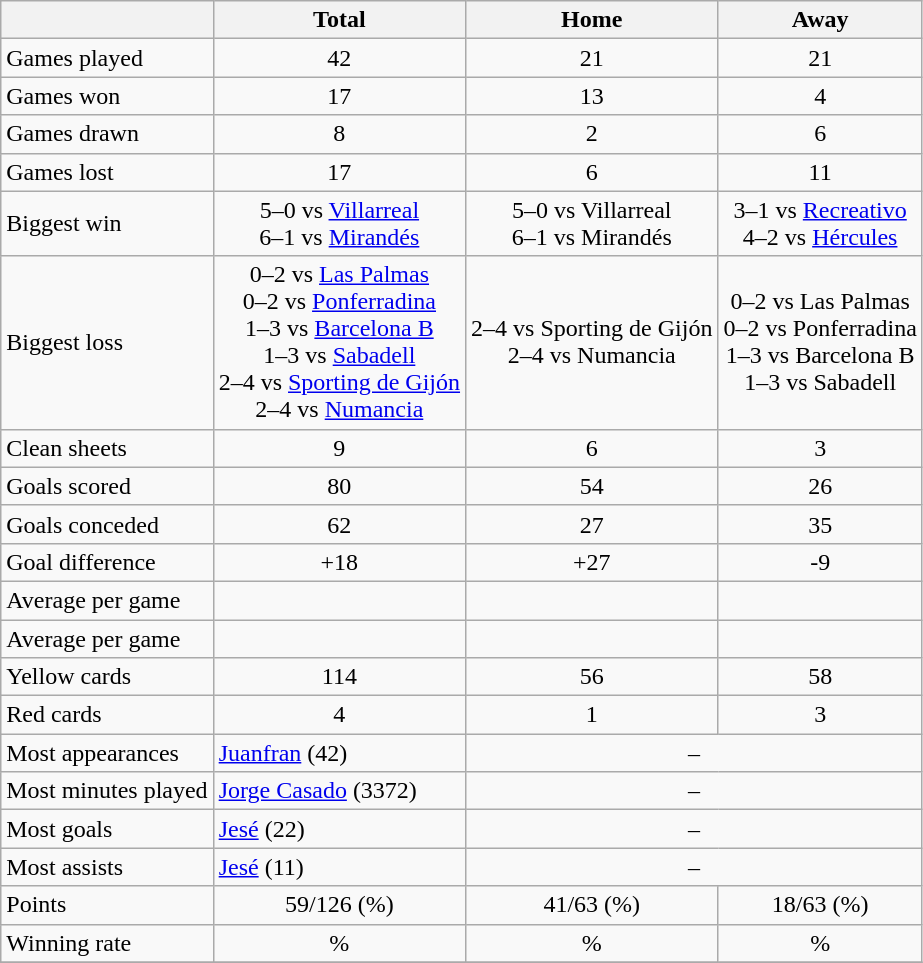<table class="wikitable" style="text-align: center;">
<tr>
<th></th>
<th>Total</th>
<th>Home</th>
<th>Away</th>
</tr>
<tr>
<td align=left>Games played</td>
<td>42</td>
<td>21</td>
<td>21</td>
</tr>
<tr>
<td align=left>Games won</td>
<td>17</td>
<td>13</td>
<td>4</td>
</tr>
<tr>
<td align=left>Games drawn</td>
<td>8</td>
<td>2</td>
<td>6</td>
</tr>
<tr>
<td align=left>Games lost</td>
<td>17</td>
<td>6</td>
<td>11</td>
</tr>
<tr>
<td align=left>Biggest win</td>
<td>5–0 vs <a href='#'>Villarreal</a><br>6–1 vs <a href='#'>Mirandés</a></td>
<td>5–0 vs Villarreal<br>6–1 vs Mirandés</td>
<td>3–1 vs <a href='#'>Recreativo</a><br>4–2 vs <a href='#'>Hércules</a></td>
</tr>
<tr>
<td align=left>Biggest loss</td>
<td>0–2 vs <a href='#'>Las Palmas</a><br>0–2 vs <a href='#'>Ponferradina</a><br>1–3 vs <a href='#'>Barcelona B</a><br>1–3 vs <a href='#'>Sabadell</a><br>2–4 vs <a href='#'>Sporting de Gijón</a><br>2–4 vs <a href='#'>Numancia</a></td>
<td>2–4 vs Sporting de Gijón<br>2–4 vs Numancia</td>
<td>0–2 vs Las Palmas<br>0–2 vs Ponferradina<br>1–3 vs Barcelona B<br>1–3 vs Sabadell</td>
</tr>
<tr>
<td align=left>Clean sheets</td>
<td>9</td>
<td>6</td>
<td>3</td>
</tr>
<tr>
<td align=left>Goals scored</td>
<td>80</td>
<td>54</td>
<td>26</td>
</tr>
<tr>
<td align=left>Goals conceded</td>
<td>62</td>
<td>27</td>
<td>35</td>
</tr>
<tr>
<td align=left>Goal difference</td>
<td>+18</td>
<td>+27</td>
<td>-9</td>
</tr>
<tr>
<td align=left>Average  per game</td>
<td></td>
<td></td>
<td></td>
</tr>
<tr>
<td align=left>Average  per game</td>
<td></td>
<td></td>
<td></td>
</tr>
<tr>
<td align=left>Yellow cards</td>
<td>114</td>
<td>56</td>
<td>58</td>
</tr>
<tr>
<td align=left>Red cards</td>
<td>4</td>
<td>1</td>
<td>3</td>
</tr>
<tr>
<td align=left>Most appearances</td>
<td align=left> <a href='#'>Juanfran</a> (42)</td>
<td colspan=2>–</td>
</tr>
<tr>
<td align=left>Most minutes played</td>
<td align=left> <a href='#'>Jorge Casado</a> (3372)</td>
<td colspan=2>–</td>
</tr>
<tr>
<td align=left>Most goals</td>
<td align=left> <a href='#'>Jesé</a> (22)</td>
<td colspan=2>–</td>
</tr>
<tr>
<td align=left>Most assists</td>
<td align=left> <a href='#'>Jesé</a> (11)</td>
<td colspan=2>–</td>
</tr>
<tr>
<td align=left>Points</td>
<td>59/126 (%)</td>
<td>41/63 (%)</td>
<td>18/63 (%)</td>
</tr>
<tr>
<td align=left>Winning rate</td>
<td>%</td>
<td>%</td>
<td>%</td>
</tr>
<tr>
</tr>
</table>
